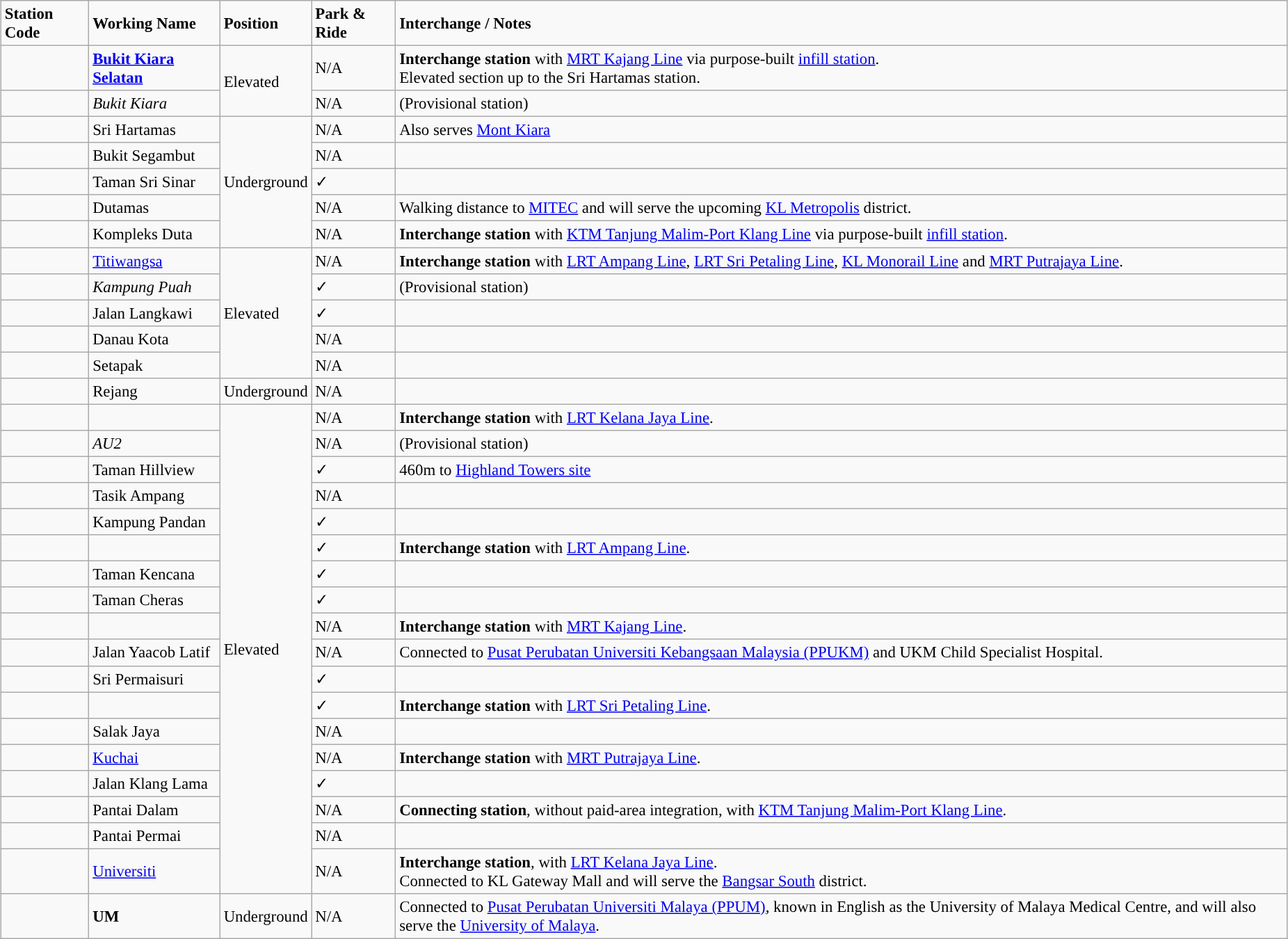<table class="wikitable sortable" style="margin-left:1em; margin-bottom:1em; color:black; font-size:95%;">
<tr style="background:#">
<td><strong>Station Code</strong></td>
<td><strong>Working Name</strong></td>
<td><strong>Position</strong></td>
<td><strong>Park</strong> <strong>& Ride</strong></td>
<td><strong>Interchange / Notes</strong></td>
</tr>
<tr>
<td></td>
<td><strong><a href='#'>Bukit Kiara Selatan</a></strong></td>
<td rowspan="2">Elevated</td>
<td>N/A</td>
<td><strong>Interchange station</strong> with  <a href='#'>MRT Kajang Line</a> via purpose-built <a href='#'>infill station</a>.<br>Elevated section up to the Sri Hartamas station.</td>
</tr>
<tr>
<td></td>
<td><em>Bukit Kiara</em></td>
<td>N/A</td>
<td>(Provisional station)</td>
</tr>
<tr>
<td></td>
<td>Sri Hartamas</td>
<td rowspan="5">Underground</td>
<td>N/A</td>
<td>Also serves <a href='#'>Mont Kiara</a></td>
</tr>
<tr>
<td></td>
<td>Bukit Segambut</td>
<td>N/A</td>
<td></td>
</tr>
<tr>
<td></td>
<td>Taman Sri Sinar</td>
<td>✓</td>
<td></td>
</tr>
<tr>
<td></td>
<td>Dutamas</td>
<td>N/A</td>
<td>Walking distance to <a href='#'>MITEC</a> and will serve the upcoming <a href='#'>KL Metropolis</a> district.</td>
</tr>
<tr>
<td></td>
<td>Kompleks Duta</td>
<td>N/A</td>
<td><strong>Interchange station</strong> with  <a href='#'>KTM Tanjung Malim-Port Klang Line</a> via purpose-built <a href='#'>infill station</a>.</td>
</tr>
<tr>
<td></td>
<td><a href='#'>Titiwangsa</a></td>
<td rowspan="5">Elevated</td>
<td>N/A</td>
<td><strong>Interchange station</strong> with  <a href='#'>LRT Ampang Line</a>, <a href='#'>LRT Sri Petaling Line</a>, <a href='#'>KL Monorail Line</a> and <a href='#'>MRT Putrajaya Line</a>.</td>
</tr>
<tr>
<td></td>
<td><em>Kampung Puah</em></td>
<td>✓</td>
<td>(Provisional station)</td>
</tr>
<tr>
<td></td>
<td>Jalan Langkawi</td>
<td>✓</td>
<td></td>
</tr>
<tr>
<td></td>
<td>Danau Kota</td>
<td>N/A</td>
<td></td>
</tr>
<tr>
<td></td>
<td>Setapak</td>
<td>N/A</td>
<td></td>
</tr>
<tr>
<td></td>
<td>Rejang</td>
<td>Underground</td>
<td>N/A</td>
<td></td>
</tr>
<tr>
<td></td>
<td></td>
<td rowspan="18">Elevated</td>
<td>N/A</td>
<td><strong>Interchange station</strong> with  <a href='#'>LRT Kelana Jaya Line</a>.</td>
</tr>
<tr>
<td></td>
<td><em>AU2</em></td>
<td>N/A</td>
<td>(Provisional station)</td>
</tr>
<tr>
<td></td>
<td>Taman Hillview</td>
<td>✓</td>
<td>460m to <a href='#'>Highland Towers site</a></td>
</tr>
<tr>
<td></td>
<td>Tasik Ampang</td>
<td>N/A</td>
<td></td>
</tr>
<tr>
<td></td>
<td>Kampung Pandan</td>
<td>✓</td>
<td></td>
</tr>
<tr>
<td></td>
<td></td>
<td>✓</td>
<td><strong>Interchange station</strong> with  <a href='#'>LRT Ampang Line</a>.</td>
</tr>
<tr>
<td></td>
<td>Taman Kencana</td>
<td>✓</td>
<td></td>
</tr>
<tr>
<td></td>
<td>Taman Cheras</td>
<td>✓</td>
<td></td>
</tr>
<tr>
<td></td>
<td></td>
<td>N/A</td>
<td><strong>Interchange station</strong> with  <a href='#'>MRT Kajang Line</a>.</td>
</tr>
<tr>
<td></td>
<td>Jalan Yaacob Latif</td>
<td>N/A</td>
<td>Connected to <a href='#'>Pusat Perubatan Universiti Kebangsaan Malaysia (PPUKM)</a> and UKM Child Specialist Hospital.</td>
</tr>
<tr>
<td></td>
<td>Sri Permaisuri</td>
<td>✓</td>
<td></td>
</tr>
<tr>
<td></td>
<td></td>
<td>✓</td>
<td><strong>Interchange station</strong> with  <a href='#'>LRT Sri Petaling Line</a>.</td>
</tr>
<tr>
<td></td>
<td>Salak Jaya</td>
<td>N/A</td>
<td></td>
</tr>
<tr>
<td></td>
<td><a href='#'>Kuchai</a></td>
<td>N/A</td>
<td><strong>Interchange station</strong> with  <a href='#'>MRT Putrajaya Line</a>.</td>
</tr>
<tr>
<td></td>
<td>Jalan Klang Lama</td>
<td>✓</td>
<td></td>
</tr>
<tr>
<td></td>
<td>Pantai Dalam</td>
<td>N/A</td>
<td><strong>Connecting station</strong>, without paid-area integration, with  <a href='#'>KTM Tanjung Malim-Port Klang Line</a>.</td>
</tr>
<tr>
<td></td>
<td>Pantai Permai</td>
<td>N/A</td>
<td></td>
</tr>
<tr>
<td></td>
<td><a href='#'>Universiti</a></td>
<td>N/A</td>
<td><strong>Interchange station</strong>, with  <a href='#'>LRT Kelana Jaya Line</a>.<br>Connected to KL Gateway Mall and will serve the <a href='#'>Bangsar South</a> district.</td>
</tr>
<tr>
<td></td>
<td><strong>UM</strong></td>
<td>Underground</td>
<td>N/A</td>
<td>Connected to <a href='#'>Pusat Perubatan Universiti Malaya (PPUM)</a>, known in English as the University of Malaya Medical Centre, and will also serve the <a href='#'>University of Malaya</a>.</td>
</tr>
</table>
